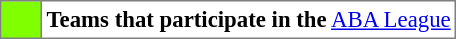<table bgcolor="#f7f8ff" cellpadding="3" cellspacing="0" border="1" style="font-size: 95%; border: gray solid 1px; border-collapse: collapse;text-align:center;">
<tr>
<td style="background: #7fff00;" width="20"></td>
<td bgcolor="#ffffff" align="left"><strong>Teams that participate in the</strong> <a href='#'>ABA League</a></td>
</tr>
</table>
